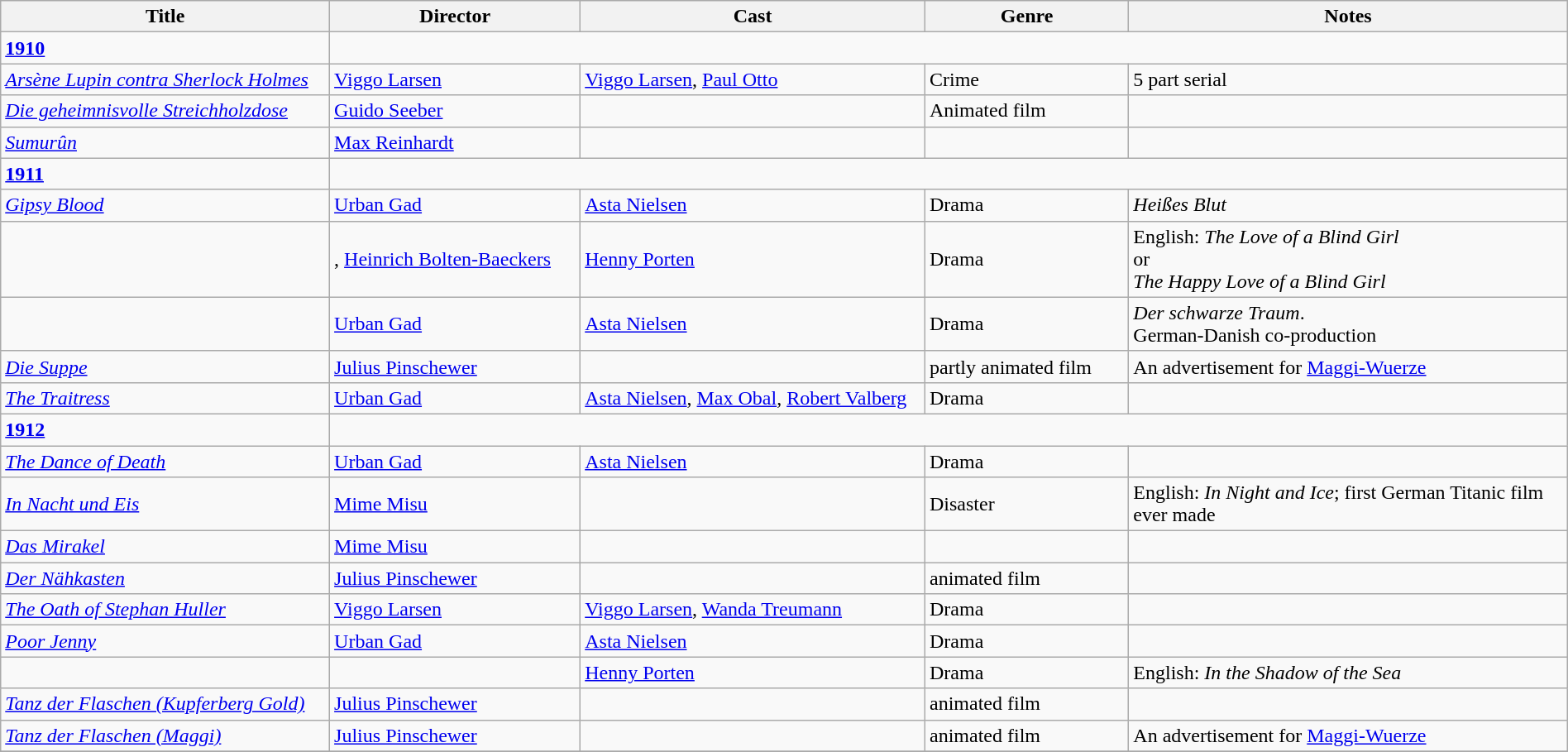<table class="wikitable" width= "100%">
<tr>
<th width=21%>Title</th>
<th width=16%>Director</th>
<th width=22%>Cast</th>
<th width=13%>Genre</th>
<th width=28%>Notes</th>
</tr>
<tr>
<td><strong><a href='#'>1910</a></strong></td>
</tr>
<tr>
<td><em><a href='#'>Arsène Lupin contra Sherlock Holmes</a></em></td>
<td><a href='#'>Viggo Larsen</a></td>
<td><a href='#'>Viggo Larsen</a>, <a href='#'>Paul Otto</a></td>
<td>Crime</td>
<td>5 part serial</td>
</tr>
<tr>
<td><em><a href='#'>Die geheimnisvolle Streichholzdose</a></em></td>
<td><a href='#'>Guido Seeber</a></td>
<td></td>
<td>Animated film</td>
<td></td>
</tr>
<tr>
<td><em><a href='#'>Sumurûn</a></em></td>
<td><a href='#'>Max Reinhardt</a></td>
<td></td>
<td></td>
<td></td>
</tr>
<tr>
<td><strong><a href='#'>1911</a></strong></td>
</tr>
<tr>
<td><em><a href='#'>Gipsy Blood</a></em></td>
<td><a href='#'>Urban Gad</a></td>
<td><a href='#'>Asta Nielsen</a></td>
<td>Drama</td>
<td> <em>Heißes Blut</em></td>
</tr>
<tr>
<td><em></em></td>
<td>, <a href='#'>Heinrich Bolten-Baeckers</a></td>
<td><a href='#'>Henny Porten</a></td>
<td>Drama</td>
<td>English: <em>The Love of a Blind Girl</em> <br> or <br> <em>The Happy Love of a Blind Girl</em></td>
</tr>
<tr>
<td><em></em></td>
<td><a href='#'>Urban Gad</a></td>
<td><a href='#'>Asta Nielsen</a></td>
<td>Drama</td>
<td> <em>Der schwarze Traum</em>. <br> German-Danish co-production</td>
</tr>
<tr>
<td><em><a href='#'>Die Suppe</a></em></td>
<td><a href='#'>Julius Pinschewer</a></td>
<td></td>
<td>partly animated film</td>
<td>An advertisement for <a href='#'>Maggi-Wuerze</a> </td>
</tr>
<tr>
<td><em><a href='#'>The Traitress</a></em></td>
<td><a href='#'>Urban Gad</a></td>
<td><a href='#'>Asta Nielsen</a>, <a href='#'>Max Obal</a>, <a href='#'>Robert Valberg</a></td>
<td>Drama</td>
<td></td>
</tr>
<tr>
<td><strong><a href='#'>1912</a></strong></td>
</tr>
<tr>
<td><em><a href='#'>The Dance of Death</a></em></td>
<td><a href='#'>Urban Gad</a></td>
<td><a href='#'>Asta Nielsen</a></td>
<td>Drama</td>
<td></td>
</tr>
<tr>
<td><em><a href='#'>In Nacht und Eis</a></em></td>
<td><a href='#'>Mime Misu</a></td>
<td></td>
<td>Disaster</td>
<td>English: <em>In Night and Ice</em>; first German Titanic film ever made</td>
</tr>
<tr>
<td><em><a href='#'>Das Mirakel</a></em></td>
<td><a href='#'>Mime Misu</a></td>
<td></td>
<td></td>
<td></td>
</tr>
<tr>
<td><em><a href='#'>Der Nähkasten </a></em></td>
<td><a href='#'>Julius Pinschewer</a></td>
<td></td>
<td>animated film</td>
<td></td>
</tr>
<tr>
<td><em><a href='#'>The Oath of Stephan Huller</a></em></td>
<td><a href='#'>Viggo Larsen</a></td>
<td><a href='#'>Viggo Larsen</a>, <a href='#'>Wanda Treumann</a></td>
<td>Drama</td>
<td></td>
</tr>
<tr>
<td><em><a href='#'>Poor Jenny</a></em></td>
<td><a href='#'>Urban Gad</a></td>
<td><a href='#'>Asta Nielsen</a></td>
<td>Drama</td>
<td></td>
</tr>
<tr>
<td><em></em></td>
<td></td>
<td><a href='#'>Henny Porten</a></td>
<td>Drama</td>
<td>English: <em>In the Shadow of the Sea </em></td>
</tr>
<tr>
<td><em><a href='#'>Tanz der Flaschen (Kupferberg Gold)</a></em></td>
<td><a href='#'>Julius Pinschewer</a></td>
<td></td>
<td>animated film</td>
<td></td>
</tr>
<tr>
<td><em><a href='#'>Tanz der Flaschen (Maggi)</a></em></td>
<td><a href='#'>Julius Pinschewer</a></td>
<td></td>
<td>animated film</td>
<td>An advertisement for <a href='#'>Maggi-Wuerze</a></td>
</tr>
<tr>
</tr>
</table>
